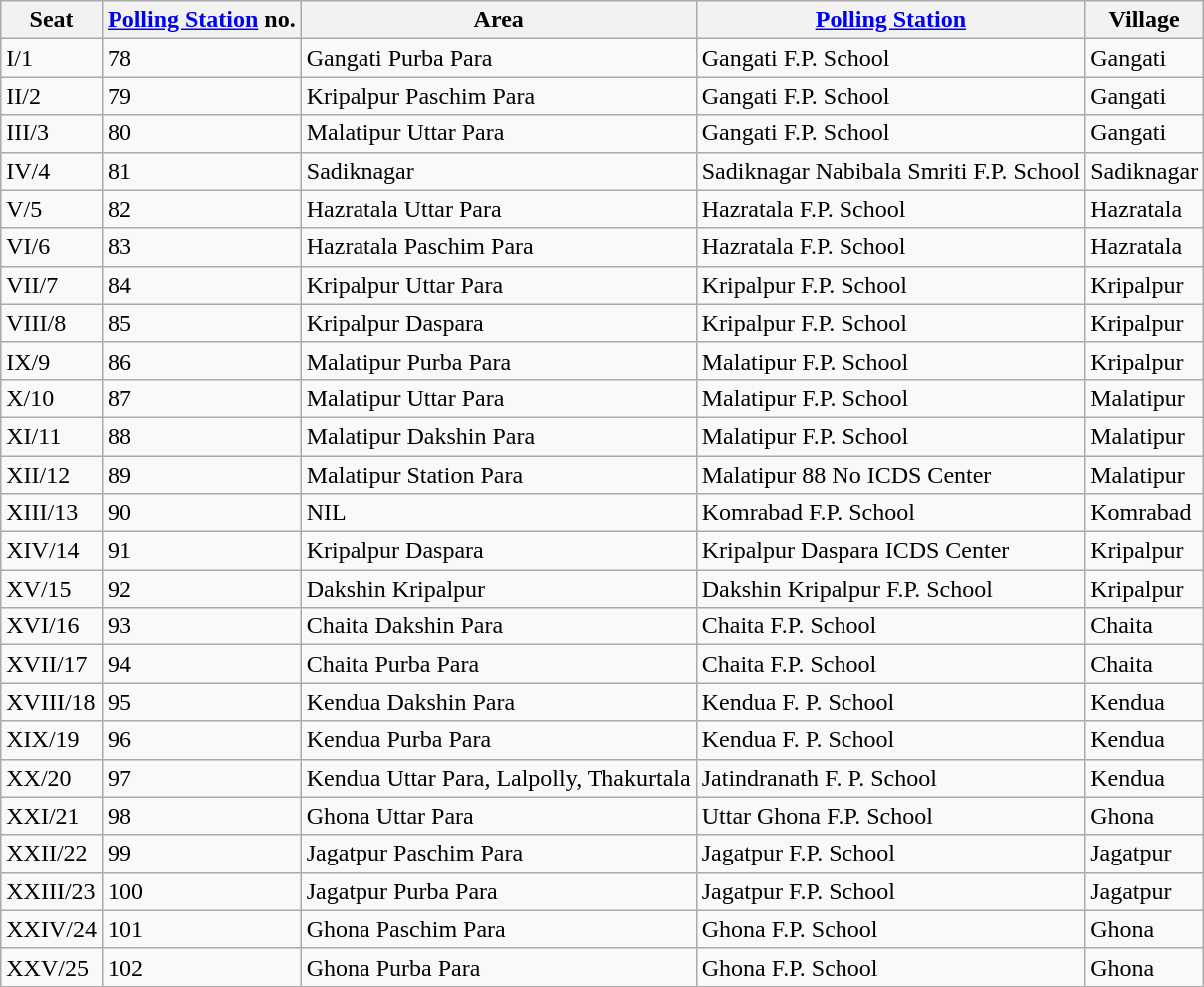<table class="wikitable">
<tr>
<th>Seat</th>
<th><a href='#'>Polling Station</a> no.</th>
<th>Area</th>
<th><a href='#'>Polling Station</a></th>
<th>Village</th>
</tr>
<tr>
<td>I/1</td>
<td>78</td>
<td>Gangati Purba Para</td>
<td>Gangati F.P. School</td>
<td>Gangati</td>
</tr>
<tr>
<td>II/2</td>
<td>79</td>
<td>Kripalpur Paschim Para</td>
<td>Gangati F.P. School</td>
<td>Gangati</td>
</tr>
<tr>
<td>III/3</td>
<td>80</td>
<td>Malatipur Uttar Para</td>
<td>Gangati F.P. School</td>
<td>Gangati</td>
</tr>
<tr>
<td>IV/4</td>
<td>81</td>
<td>Sadiknagar</td>
<td>Sadiknagar Nabibala Smriti F.P. School</td>
<td>Sadiknagar</td>
</tr>
<tr>
<td>V/5</td>
<td>82</td>
<td>Hazratala Uttar Para</td>
<td>Hazratala F.P. School</td>
<td>Hazratala</td>
</tr>
<tr>
<td>VI/6</td>
<td>83</td>
<td>Hazratala Paschim Para</td>
<td>Hazratala F.P. School</td>
<td>Hazratala</td>
</tr>
<tr>
<td>VII/7</td>
<td>84</td>
<td>Kripalpur Uttar Para</td>
<td>Kripalpur F.P. School</td>
<td>Kripalpur</td>
</tr>
<tr>
<td>VIII/8</td>
<td>85</td>
<td>Kripalpur Daspara</td>
<td>Kripalpur F.P. School</td>
<td>Kripalpur</td>
</tr>
<tr>
<td>IX/9</td>
<td>86</td>
<td>Malatipur Purba Para</td>
<td>Malatipur F.P. School</td>
<td>Kripalpur</td>
</tr>
<tr>
<td>X/10</td>
<td>87</td>
<td>Malatipur Uttar Para</td>
<td>Malatipur F.P. School</td>
<td>Malatipur</td>
</tr>
<tr>
<td>XI/11</td>
<td>88</td>
<td>Malatipur Dakshin Para</td>
<td>Malatipur F.P. School</td>
<td>Malatipur</td>
</tr>
<tr>
<td>XII/12</td>
<td>89</td>
<td>Malatipur Station Para</td>
<td>Malatipur 88 No ICDS Center</td>
<td>Malatipur</td>
</tr>
<tr>
<td>XIII/13</td>
<td>90</td>
<td>NIL</td>
<td>Komrabad F.P. School</td>
<td>Komrabad</td>
</tr>
<tr>
<td>XIV/14</td>
<td>91</td>
<td>Kripalpur Daspara</td>
<td>Kripalpur Daspara ICDS Center</td>
<td>Kripalpur</td>
</tr>
<tr>
<td>XV/15</td>
<td>92</td>
<td>Dakshin Kripalpur</td>
<td>Dakshin Kripalpur F.P. School</td>
<td>Kripalpur</td>
</tr>
<tr>
<td>XVI/16</td>
<td>93</td>
<td>Chaita Dakshin Para</td>
<td>Chaita F.P. School</td>
<td>Chaita</td>
</tr>
<tr>
<td>XVII/17</td>
<td>94</td>
<td>Chaita Purba Para</td>
<td>Chaita F.P. School</td>
<td>Chaita</td>
</tr>
<tr>
<td>XVIII/18</td>
<td>95</td>
<td>Kendua Dakshin Para</td>
<td>Kendua F. P. School</td>
<td>Kendua</td>
</tr>
<tr>
<td>XIX/19</td>
<td>96</td>
<td>Kendua Purba Para</td>
<td>Kendua F. P. School</td>
<td>Kendua</td>
</tr>
<tr>
<td>XX/20</td>
<td>97</td>
<td>Kendua Uttar Para, Lalpolly, Thakurtala</td>
<td>Jatindranath F. P. School</td>
<td>Kendua</td>
</tr>
<tr>
<td>XXI/21</td>
<td>98</td>
<td>Ghona Uttar Para</td>
<td>Uttar Ghona F.P. School</td>
<td>Ghona</td>
</tr>
<tr>
<td>XXII/22</td>
<td>99</td>
<td>Jagatpur Paschim Para</td>
<td>Jagatpur F.P. School</td>
<td>Jagatpur</td>
</tr>
<tr>
<td>XXIII/23</td>
<td>100</td>
<td>Jagatpur Purba Para</td>
<td>Jagatpur F.P. School</td>
<td>Jagatpur</td>
</tr>
<tr>
<td>XXIV/24</td>
<td>101</td>
<td>Ghona Paschim Para</td>
<td>Ghona F.P. School</td>
<td>Ghona</td>
</tr>
<tr>
<td>XXV/25</td>
<td>102</td>
<td>Ghona Purba Para</td>
<td>Ghona F.P. School</td>
<td>Ghona</td>
</tr>
</table>
